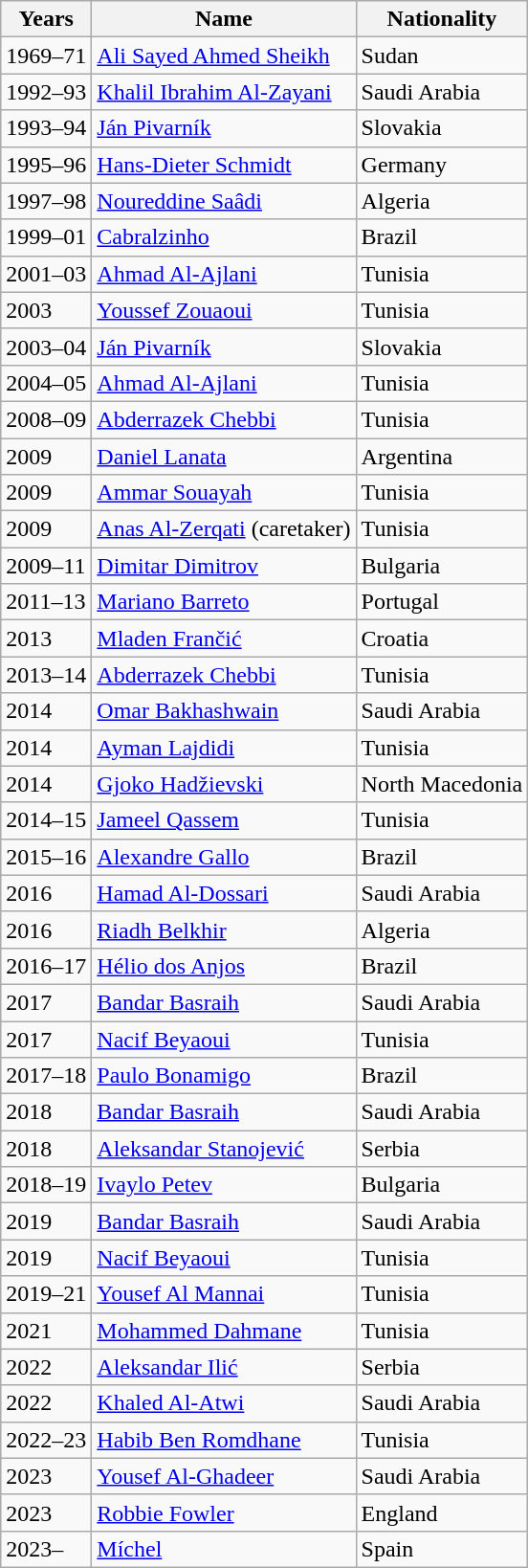<table class="wikitable sortable">
<tr>
<th>Years</th>
<th>Name</th>
<th>Nationality</th>
</tr>
<tr>
<td>1969–71</td>
<td><a href='#'>Ali Sayed Ahmed Sheikh</a></td>
<td> Sudan</td>
</tr>
<tr>
<td>1992–93</td>
<td><a href='#'>Khalil Ibrahim Al-Zayani</a></td>
<td> Saudi Arabia</td>
</tr>
<tr>
<td>1993–94</td>
<td><a href='#'>Ján Pivarník</a></td>
<td> Slovakia</td>
</tr>
<tr>
<td>1995–96</td>
<td><a href='#'>Hans-Dieter Schmidt</a></td>
<td> Germany</td>
</tr>
<tr>
<td>1997–98</td>
<td><a href='#'>Noureddine Saâdi</a></td>
<td> Algeria</td>
</tr>
<tr>
<td>1999–01</td>
<td><a href='#'>Cabralzinho</a></td>
<td> Brazil</td>
</tr>
<tr>
<td>2001–03</td>
<td><a href='#'>Ahmad Al-Ajlani</a></td>
<td> Tunisia</td>
</tr>
<tr>
<td>2003</td>
<td><a href='#'>Youssef Zouaoui</a></td>
<td> Tunisia</td>
</tr>
<tr>
<td>2003–04</td>
<td><a href='#'>Ján Pivarník</a></td>
<td> Slovakia</td>
</tr>
<tr>
<td>2004–05</td>
<td><a href='#'>Ahmad Al-Ajlani</a></td>
<td> Tunisia</td>
</tr>
<tr>
<td>2008–09</td>
<td><a href='#'>Abderrazek Chebbi</a></td>
<td> Tunisia</td>
</tr>
<tr>
<td>2009</td>
<td><a href='#'>Daniel Lanata</a></td>
<td> Argentina</td>
</tr>
<tr>
<td>2009</td>
<td><a href='#'>Ammar Souayah</a></td>
<td> Tunisia</td>
</tr>
<tr>
<td>2009</td>
<td><a href='#'>Anas Al-Zerqati</a> (caretaker)</td>
<td> Tunisia</td>
</tr>
<tr>
<td>2009–11</td>
<td><a href='#'>Dimitar Dimitrov</a></td>
<td> Bulgaria</td>
</tr>
<tr>
<td>2011–13</td>
<td><a href='#'>Mariano Barreto</a></td>
<td> Portugal</td>
</tr>
<tr>
<td>2013</td>
<td><a href='#'>Mladen Frančić</a></td>
<td> Croatia</td>
</tr>
<tr>
<td>2013–14</td>
<td><a href='#'>Abderrazek Chebbi</a></td>
<td> Tunisia</td>
</tr>
<tr>
<td>2014</td>
<td><a href='#'>Omar Bakhashwain</a></td>
<td> Saudi Arabia</td>
</tr>
<tr>
<td>2014</td>
<td><a href='#'>Ayman Lajdidi</a></td>
<td> Tunisia</td>
</tr>
<tr>
<td>2014</td>
<td><a href='#'>Gjoko Hadžievski</a></td>
<td> North Macedonia</td>
</tr>
<tr>
<td>2014–15</td>
<td><a href='#'>Jameel Qassem</a></td>
<td> Tunisia</td>
</tr>
<tr>
<td>2015–16</td>
<td><a href='#'>Alexandre Gallo</a></td>
<td> Brazil</td>
</tr>
<tr>
<td>2016</td>
<td><a href='#'>Hamad Al-Dossari</a></td>
<td> Saudi Arabia</td>
</tr>
<tr>
<td>2016</td>
<td><a href='#'>Riadh Belkhir</a></td>
<td> Algeria</td>
</tr>
<tr>
<td>2016–17</td>
<td><a href='#'>Hélio dos Anjos</a></td>
<td> Brazil</td>
</tr>
<tr>
<td>2017</td>
<td><a href='#'>Bandar Basraih</a></td>
<td> Saudi Arabia</td>
</tr>
<tr>
<td>2017</td>
<td><a href='#'>Nacif Beyaoui</a></td>
<td> Tunisia</td>
</tr>
<tr>
<td>2017–18</td>
<td><a href='#'>Paulo Bonamigo</a></td>
<td> Brazil</td>
</tr>
<tr>
<td>2018</td>
<td><a href='#'>Bandar Basraih</a></td>
<td> Saudi Arabia</td>
</tr>
<tr>
<td>2018</td>
<td><a href='#'>Aleksandar Stanojević</a></td>
<td> Serbia</td>
</tr>
<tr>
<td>2018–19</td>
<td><a href='#'>Ivaylo Petev</a></td>
<td> Bulgaria</td>
</tr>
<tr>
<td>2019</td>
<td><a href='#'>Bandar Basraih</a></td>
<td> Saudi Arabia</td>
</tr>
<tr>
<td>2019</td>
<td><a href='#'>Nacif Beyaoui</a></td>
<td> Tunisia</td>
</tr>
<tr>
<td>2019–21</td>
<td><a href='#'>Yousef Al Mannai</a></td>
<td> Tunisia</td>
</tr>
<tr>
<td>2021</td>
<td><a href='#'>Mohammed Dahmane</a></td>
<td> Tunisia</td>
</tr>
<tr>
<td>2022</td>
<td><a href='#'>Aleksandar Ilić</a></td>
<td> Serbia</td>
</tr>
<tr>
<td>2022</td>
<td><a href='#'>Khaled Al-Atwi</a></td>
<td> Saudi Arabia</td>
</tr>
<tr>
<td>2022–23</td>
<td><a href='#'>Habib Ben Romdhane</a></td>
<td> Tunisia</td>
</tr>
<tr>
<td>2023</td>
<td><a href='#'>Yousef Al-Ghadeer</a></td>
<td> Saudi Arabia</td>
</tr>
<tr>
<td>2023</td>
<td><a href='#'>Robbie Fowler</a></td>
<td> England</td>
</tr>
<tr>
<td>2023–</td>
<td><a href='#'>Míchel</a></td>
<td> Spain</td>
</tr>
</table>
